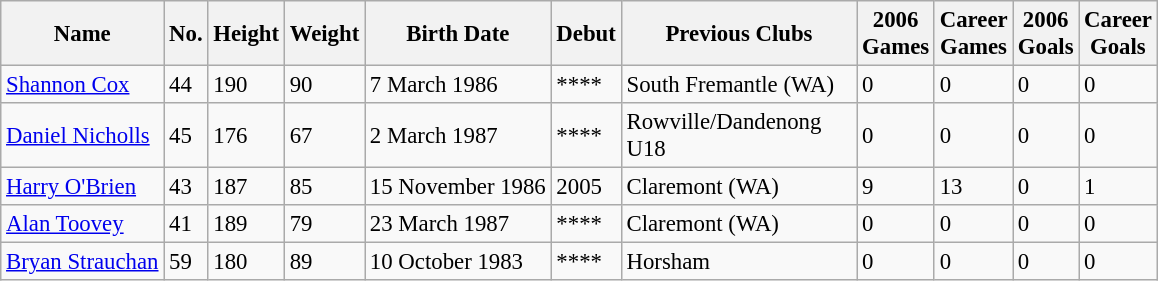<table class="wikitable" style="font-size: 95%;">
<tr>
<th>Name</th>
<th>No.</th>
<th>Height</th>
<th>Weight</th>
<th>Birth Date</th>
<th>Debut</th>
<th style="width:150px;">Previous Clubs</th>
<th width="5">2006 Games</th>
<th width="5">Career Games</th>
<th width="5">2006 Goals</th>
<th width="5">Career Goals</th>
</tr>
<tr valign="top">
<td><a href='#'>Shannon Cox</a></td>
<td>44</td>
<td>190</td>
<td>90</td>
<td>7 March 1986</td>
<td>****</td>
<td>South Fremantle (WA)</td>
<td>0</td>
<td>0</td>
<td>0</td>
<td>0</td>
</tr>
<tr>
<td><a href='#'>Daniel Nicholls</a></td>
<td>45</td>
<td>176</td>
<td>67</td>
<td>2 March 1987</td>
<td>****</td>
<td>Rowville/Dandenong U18</td>
<td>0</td>
<td>0</td>
<td>0</td>
<td>0</td>
</tr>
<tr>
<td><a href='#'>Harry O'Brien</a></td>
<td>43</td>
<td>187</td>
<td>85</td>
<td>15 November 1986</td>
<td>2005</td>
<td>Claremont (WA)</td>
<td>9</td>
<td>13</td>
<td>0</td>
<td>1</td>
</tr>
<tr>
<td><a href='#'>Alan Toovey</a></td>
<td>41</td>
<td>189</td>
<td>79</td>
<td>23 March 1987</td>
<td>****</td>
<td>Claremont (WA)</td>
<td>0</td>
<td>0</td>
<td>0</td>
<td>0</td>
</tr>
<tr>
<td><a href='#'>Bryan Strauchan</a></td>
<td>59</td>
<td>180</td>
<td>89</td>
<td>10 October 1983</td>
<td>****</td>
<td>Horsham</td>
<td>0</td>
<td>0</td>
<td>0</td>
<td>0</td>
</tr>
</table>
